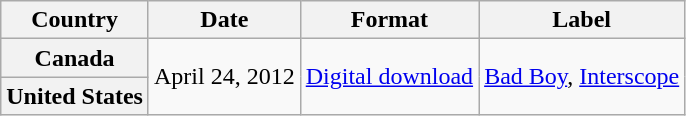<table class="wikitable plainrowheaders">
<tr>
<th scope="col">Country</th>
<th scope="col">Date</th>
<th scope="col">Format</th>
<th scope="col">Label</th>
</tr>
<tr>
<th scope="row">Canada</th>
<td rowspan="2">April 24, 2012</td>
<td rowspan="2"><a href='#'>Digital download</a></td>
<td rowspan="2"><a href='#'>Bad Boy</a>, <a href='#'>Interscope</a></td>
</tr>
<tr>
<th scope="row">United States</th>
</tr>
</table>
